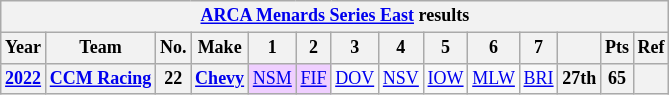<table class="wikitable" style="text-align:center; font-size:75%">
<tr>
<th colspan="23"><a href='#'>ARCA Menards Series East</a> results</th>
</tr>
<tr>
<th>Year</th>
<th>Team</th>
<th>No.</th>
<th>Make</th>
<th>1</th>
<th>2</th>
<th>3</th>
<th>4</th>
<th>5</th>
<th>6</th>
<th>7</th>
<th></th>
<th>Pts</th>
<th>Ref</th>
</tr>
<tr>
<th><a href='#'>2022</a></th>
<th><a href='#'>CCM Racing</a></th>
<th>22</th>
<th><a href='#'>Chevy</a></th>
<td style="background:#EFCFFF;"><a href='#'>NSM</a><br></td>
<td style="background:#EFCFFF;"><a href='#'>FIF</a><br></td>
<td><a href='#'>DOV</a></td>
<td><a href='#'>NSV</a></td>
<td><a href='#'>IOW</a></td>
<td><a href='#'>MLW</a></td>
<td><a href='#'>BRI</a></td>
<th>27th</th>
<th>65</th>
<th></th>
</tr>
</table>
